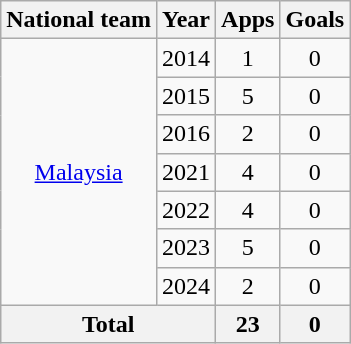<table class=wikitable style="text-align: center;">
<tr>
<th>National team</th>
<th>Year</th>
<th>Apps</th>
<th>Goals</th>
</tr>
<tr>
<td rowspan="7"><a href='#'>Malaysia</a></td>
<td>2014</td>
<td>1</td>
<td>0</td>
</tr>
<tr>
<td>2015</td>
<td>5</td>
<td>0</td>
</tr>
<tr>
<td>2016</td>
<td>2</td>
<td>0</td>
</tr>
<tr>
<td>2021</td>
<td>4</td>
<td>0</td>
</tr>
<tr>
<td>2022</td>
<td>4</td>
<td>0</td>
</tr>
<tr>
<td>2023</td>
<td>5</td>
<td>0</td>
</tr>
<tr>
<td>2024</td>
<td>2</td>
<td>0</td>
</tr>
<tr>
<th colspan="2">Total</th>
<th>23</th>
<th>0</th>
</tr>
</table>
